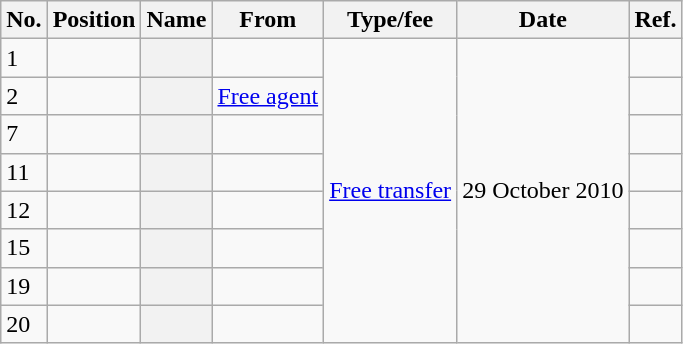<table class="wikitable plainrowheaders sortable" style="text-align:center; text-align:left">
<tr>
<th>No.</th>
<th>Position</th>
<th>Name</th>
<th>From</th>
<th>Type/fee</th>
<th>Date</th>
<th>Ref.</th>
</tr>
<tr>
<td>1</td>
<td></td>
<th scope="row"></th>
<td></td>
<td rowspan="8"><a href='#'>Free transfer</a></td>
<td rowspan="8">29 October 2010</td>
<td></td>
</tr>
<tr>
<td>2</td>
<td></td>
<th scope="row"></th>
<td><a href='#'>Free agent</a></td>
<td></td>
</tr>
<tr>
<td>7</td>
<td></td>
<th scope="row"></th>
<td></td>
<td></td>
</tr>
<tr>
<td>11</td>
<td></td>
<th scope="row"></th>
<td></td>
<td></td>
</tr>
<tr>
<td>12</td>
<td></td>
<th scope="row"></th>
<td></td>
<td></td>
</tr>
<tr>
<td>15</td>
<td></td>
<th scope="row"></th>
<td></td>
<td></td>
</tr>
<tr>
<td>19</td>
<td></td>
<th scope="row"></th>
<td></td>
<td></td>
</tr>
<tr>
<td>20</td>
<td></td>
<th scope="row"></th>
<td></td>
<td></td>
</tr>
</table>
